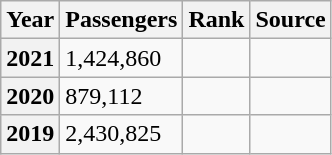<table class="wikitable sortable">
<tr>
<th>Year</th>
<th>Passengers</th>
<th>Rank</th>
<th>Source</th>
</tr>
<tr>
<th>2021</th>
<td>1,424,860 </td>
<td></td>
<td></td>
</tr>
<tr>
<th>2020</th>
<td>879,112 </td>
<td></td>
<td></td>
</tr>
<tr>
<th>2019</th>
<td>2,430,825</td>
<td></td>
<td></td>
</tr>
</table>
